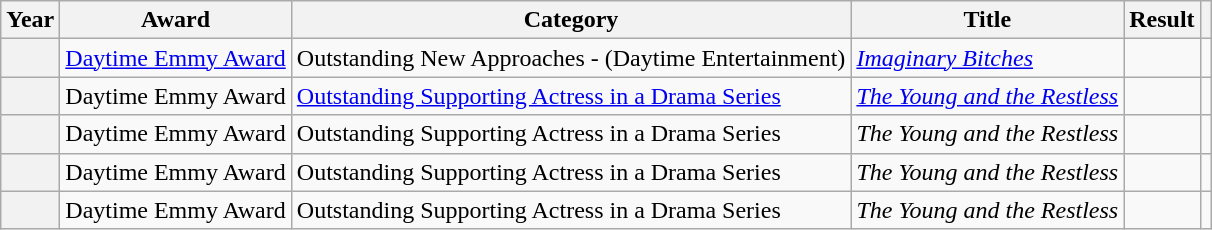<table class="wikitable sortable plainrowheaders">
<tr>
<th scope="col">Year</th>
<th scope="col">Award</th>
<th scope="col">Category</th>
<th scope="col">Title</th>
<th scope="col">Result</th>
<th scope="col" class="unsortable"></th>
</tr>
<tr>
<th scope="row"></th>
<td><a href='#'>Daytime Emmy Award</a></td>
<td>Outstanding New Approaches - (Daytime Entertainment)</td>
<td><em><a href='#'>Imaginary Bitches</a></em></td>
<td></td>
<td></td>
</tr>
<tr>
<th scope="row"></th>
<td>Daytime Emmy Award</td>
<td><a href='#'>Outstanding Supporting Actress in a Drama Series</a></td>
<td><em><a href='#'>The Young and the Restless</a></em></td>
<td></td>
<td></td>
</tr>
<tr>
<th scope="row"></th>
<td>Daytime Emmy Award</td>
<td>Outstanding Supporting Actress in a Drama Series</td>
<td><em>The Young and the Restless</em></td>
<td></td>
<td></td>
</tr>
<tr>
<th scope="row"></th>
<td>Daytime Emmy Award</td>
<td>Outstanding Supporting Actress in a Drama Series</td>
<td><em>The Young and the Restless</em></td>
<td></td>
<td></td>
</tr>
<tr>
<th scope="row"></th>
<td>Daytime Emmy Award</td>
<td>Outstanding Supporting Actress in a Drama Series</td>
<td><em>The Young and the Restless</em></td>
<td></td>
<td></td>
</tr>
</table>
